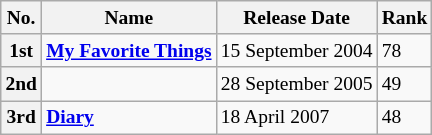<table class=wikitable style="font-size:small">
<tr>
<th>No.</th>
<th>Name</th>
<th>Release Date</th>
<th>Rank</th>
</tr>
<tr>
<th>1st</th>
<td><strong><a href='#'>My Favorite Things</a></strong></td>
<td>15 September 2004</td>
<td>78</td>
</tr>
<tr>
<th>2nd</th>
<td></td>
<td>28 September 2005</td>
<td>49</td>
</tr>
<tr>
<th>3rd</th>
<td><strong><a href='#'>Diary</a></strong></td>
<td>18 April 2007</td>
<td>48</td>
</tr>
</table>
